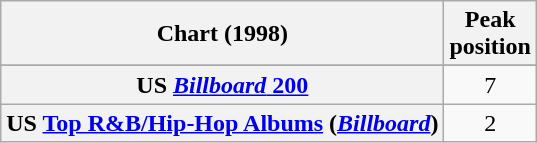<table class="wikitable sortable plainrowheaders" style="text-align:center">
<tr>
<th scope="col">Chart (1998)</th>
<th scope="col">Peak<br>position</th>
</tr>
<tr>
</tr>
<tr>
<th scope="row">US <a href='#'><em>Billboard</em> 200</a></th>
<td>7</td>
</tr>
<tr>
<th scope="row">US <a href='#'>Top R&B/Hip-Hop Albums</a> (<em><a href='#'>Billboard</a></em>)</th>
<td>2</td>
</tr>
</table>
